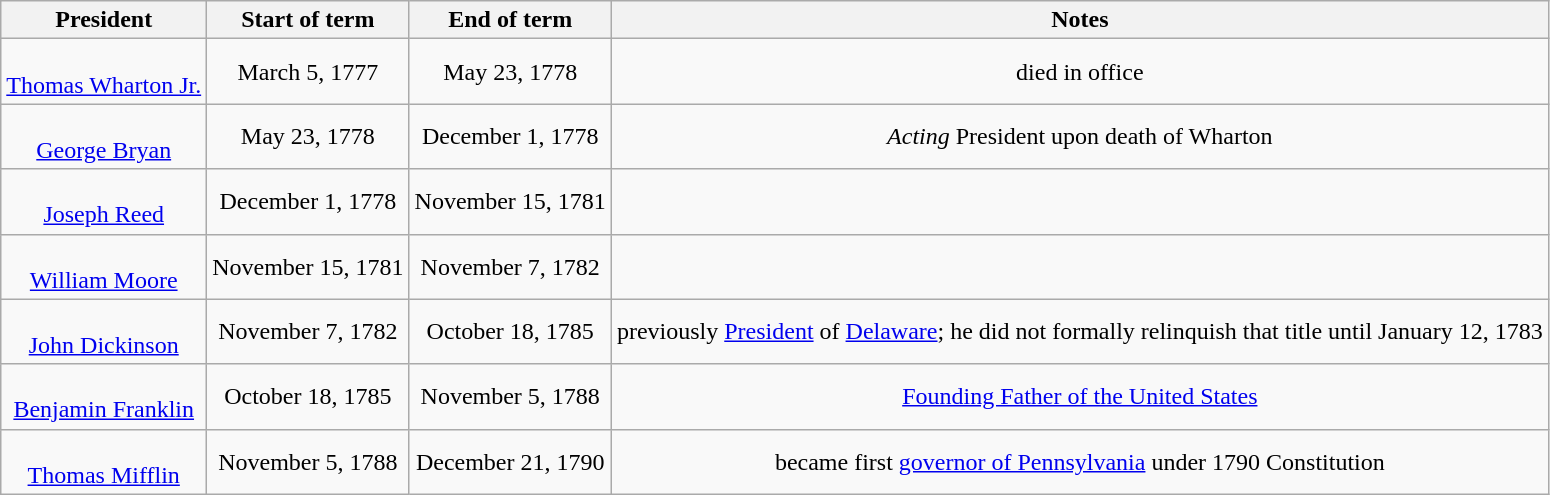<table class="wikitable sortable" style="text-align:center;">
<tr>
<th>President</th>
<th>Start of term</th>
<th>End of term</th>
<th>Notes</th>
</tr>
<tr>
<td><br><a href='#'>Thomas Wharton Jr.</a></td>
<td>March 5, 1777</td>
<td>May 23, 1778</td>
<td>died in office</td>
</tr>
<tr>
<td><br><a href='#'>George Bryan</a></td>
<td>May 23, 1778</td>
<td>December 1, 1778</td>
<td><em>Acting</em> President upon death of Wharton</td>
</tr>
<tr>
<td><br><a href='#'>Joseph Reed</a></td>
<td>December 1, 1778</td>
<td>November 15, 1781</td>
<td></td>
</tr>
<tr>
<td><br><a href='#'>William Moore</a></td>
<td>November 15, 1781</td>
<td>November 7, 1782</td>
<td></td>
</tr>
<tr>
<td><br><a href='#'>John Dickinson</a></td>
<td>November 7, 1782</td>
<td>October 18, 1785</td>
<td>previously <a href='#'>President</a> of <a href='#'>Delaware</a>; he did not formally relinquish that title until January 12, 1783</td>
</tr>
<tr>
<td><br><a href='#'>Benjamin Franklin</a></td>
<td>October 18, 1785</td>
<td>November 5, 1788</td>
<td><a href='#'>Founding Father of the United States</a></td>
</tr>
<tr>
<td><br><a href='#'>Thomas Mifflin</a></td>
<td>November 5, 1788</td>
<td>December 21, 1790</td>
<td>became first <a href='#'>governor of Pennsylvania</a> under 1790 Constitution</td>
</tr>
</table>
